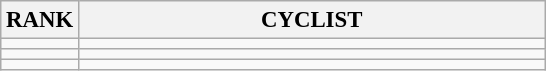<table class="wikitable" style="font-size:95%;">
<tr>
<th>RANK</th>
<th align="left" style="width: 20em">CYCLIST</th>
</tr>
<tr>
<td align="center"></td>
<td></td>
</tr>
<tr>
<td align="center"></td>
<td></td>
</tr>
<tr>
<td align="center"></td>
<td></td>
</tr>
</table>
